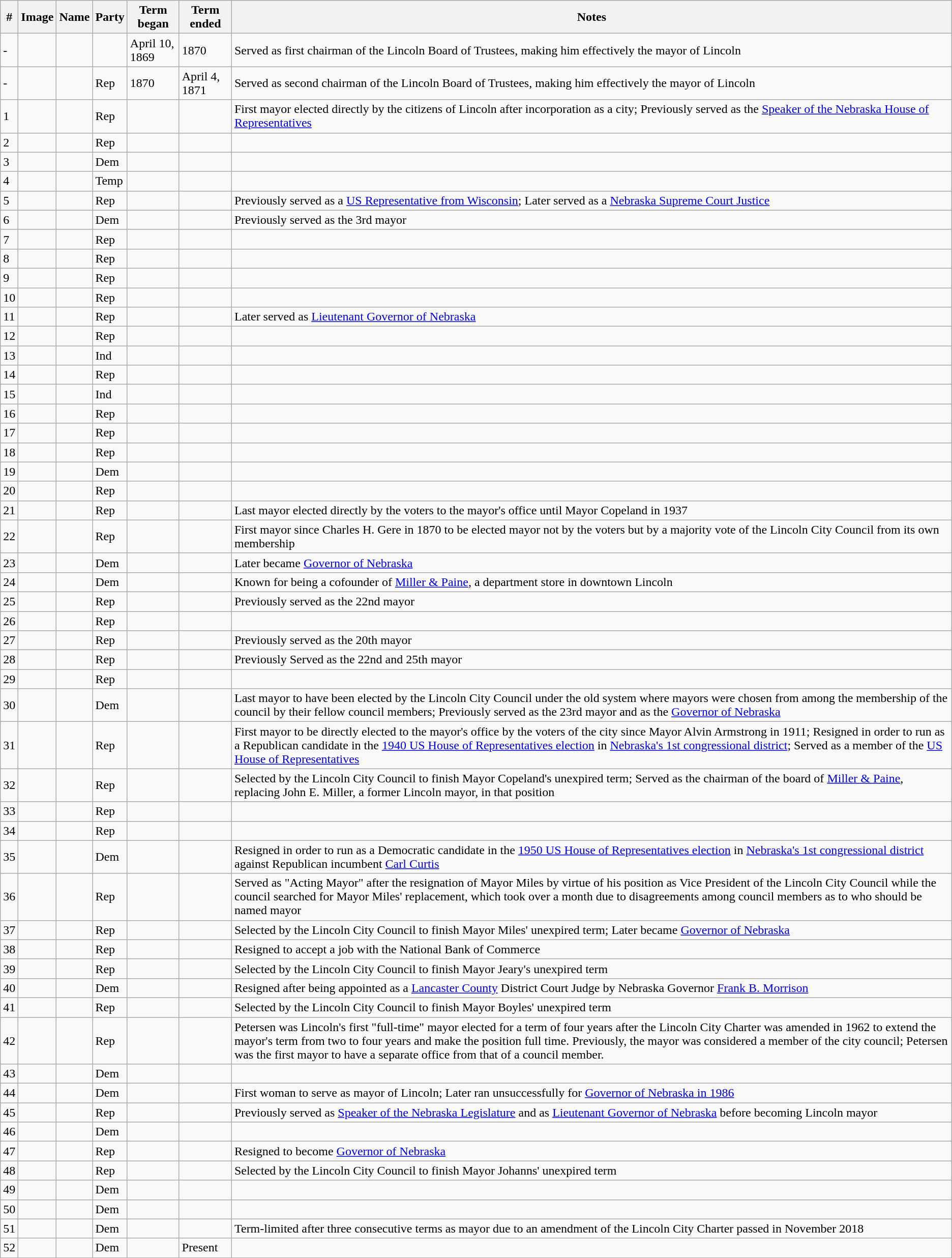<table class="wikitable sortable">
<tr>
<th>#</th>
<th>Image</th>
<th>Name</th>
<th>Party</th>
<th>Term began</th>
<th>Term ended</th>
<th>Notes</th>
</tr>
<tr>
<td>-</td>
<td></td>
<td></td>
<td></td>
<td>April 10, 1869</td>
<td>1870</td>
<td>Served as first chairman of the Lincoln Board of Trustees, making him effectively the mayor of Lincoln</td>
</tr>
<tr>
<td>-</td>
<td></td>
<td></td>
<td>Rep</td>
<td>1870</td>
<td>April 4, 1871</td>
<td>Served as second chairman of the Lincoln Board of Trustees, making him effectively the mayor of Lincoln</td>
</tr>
<tr>
<td>1</td>
<td></td>
<td></td>
<td>Rep</td>
<td></td>
<td></td>
<td>First mayor elected directly by the citizens of Lincoln after incorporation as a city; Previously served as the <a href='#'>Speaker of the Nebraska House of Representatives</a></td>
</tr>
<tr>
<td>2</td>
<td></td>
<td></td>
<td>Rep</td>
<td></td>
<td></td>
<td></td>
</tr>
<tr>
<td>3</td>
<td></td>
<td></td>
<td>Dem</td>
<td></td>
<td></td>
<td></td>
</tr>
<tr>
<td>4</td>
<td></td>
<td></td>
<td>Temp</td>
<td></td>
<td></td>
<td></td>
</tr>
<tr>
<td>5</td>
<td></td>
<td></td>
<td>Rep</td>
<td></td>
<td></td>
<td>Previously served as a <a href='#'>US Representative from Wisconsin</a>; Later served as a <a href='#'>Nebraska Supreme Court Justice</a></td>
</tr>
<tr>
<td>6</td>
<td></td>
<td></td>
<td>Dem</td>
<td></td>
<td></td>
<td>Previously served as the 3rd mayor</td>
</tr>
<tr>
<td>7</td>
<td></td>
<td></td>
<td>Rep</td>
<td></td>
<td></td>
<td></td>
</tr>
<tr>
<td>8</td>
<td></td>
<td></td>
<td>Rep</td>
<td></td>
<td></td>
<td></td>
</tr>
<tr>
<td>9</td>
<td></td>
<td></td>
<td>Rep</td>
<td></td>
<td></td>
<td></td>
</tr>
<tr>
<td>10</td>
<td></td>
<td></td>
<td>Rep</td>
<td></td>
<td></td>
<td></td>
</tr>
<tr>
<td>11</td>
<td></td>
<td></td>
<td>Rep</td>
<td></td>
<td></td>
<td>Later served as <a href='#'>Lieutenant Governor of Nebraska</a></td>
</tr>
<tr>
<td>12</td>
<td></td>
<td></td>
<td>Rep</td>
<td></td>
<td></td>
<td></td>
</tr>
<tr>
<td>13</td>
<td></td>
<td></td>
<td>Ind</td>
<td></td>
<td></td>
<td></td>
</tr>
<tr>
<td>14</td>
<td></td>
<td></td>
<td>Rep</td>
<td></td>
<td></td>
<td></td>
</tr>
<tr>
<td>15</td>
<td></td>
<td></td>
<td>Ind</td>
<td></td>
<td></td>
<td></td>
</tr>
<tr>
<td>16</td>
<td></td>
<td></td>
<td>Rep</td>
<td></td>
<td></td>
<td></td>
</tr>
<tr>
<td>17</td>
<td></td>
<td></td>
<td>Rep</td>
<td></td>
<td></td>
<td></td>
</tr>
<tr>
<td>18</td>
<td></td>
<td></td>
<td>Rep</td>
<td></td>
<td></td>
<td></td>
</tr>
<tr>
<td>19</td>
<td></td>
<td></td>
<td>Dem</td>
<td></td>
<td></td>
<td></td>
</tr>
<tr>
<td>20</td>
<td></td>
<td></td>
<td>Rep</td>
<td></td>
<td></td>
<td></td>
</tr>
<tr>
<td>21</td>
<td></td>
<td></td>
<td>Rep</td>
<td></td>
<td></td>
<td>Last mayor elected directly by the voters to the mayor's office until Mayor Copeland in 1937</td>
</tr>
<tr>
<td>22</td>
<td></td>
<td></td>
<td>Rep</td>
<td></td>
<td></td>
<td>First mayor since Charles H. Gere in 1870 to be elected mayor not by the voters but by a majority vote of the Lincoln City Council from its own membership</td>
</tr>
<tr>
<td>23</td>
<td></td>
<td></td>
<td>Dem</td>
<td></td>
<td></td>
<td>Later became <a href='#'>Governor of Nebraska</a></td>
</tr>
<tr>
<td>24</td>
<td></td>
<td></td>
<td>Dem</td>
<td></td>
<td></td>
<td>Known for being a cofounder of <a href='#'>Miller & Paine</a>, a department store in downtown Lincoln</td>
</tr>
<tr>
<td>25</td>
<td></td>
<td></td>
<td>Rep</td>
<td></td>
<td></td>
<td>Previously served as the 22nd mayor</td>
</tr>
<tr>
<td>26</td>
<td></td>
<td></td>
<td>Rep</td>
<td></td>
<td></td>
<td></td>
</tr>
<tr>
<td>27</td>
<td></td>
<td></td>
<td>Rep</td>
<td></td>
<td></td>
<td>Previously served as the 20th mayor</td>
</tr>
<tr>
<td>28</td>
<td></td>
<td></td>
<td>Rep</td>
<td></td>
<td></td>
<td>Previously Served as the 22nd and 25th mayor</td>
</tr>
<tr>
<td>29</td>
<td></td>
<td></td>
<td>Rep</td>
<td></td>
<td></td>
<td></td>
</tr>
<tr>
<td>30</td>
<td></td>
<td></td>
<td>Dem</td>
<td></td>
<td></td>
<td>Last mayor to have been elected by the Lincoln City Council under the old system where mayors were chosen from among the membership of the council by their fellow council members; Previously served as the 23rd mayor and as the <a href='#'>Governor of Nebraska</a></td>
</tr>
<tr>
<td>31</td>
<td></td>
<td></td>
<td>Rep</td>
<td></td>
<td></td>
<td>First mayor to be directly elected to the mayor's office by the voters of the city since Mayor Alvin Armstrong in 1911; Resigned in order to run as a Republican candidate in the <a href='#'>1940 US House of Representatives election</a> in <a href='#'>Nebraska's 1st congressional district</a>; Served as a member of the <a href='#'>US House of Representatives</a></td>
</tr>
<tr>
<td>32</td>
<td></td>
<td></td>
<td>Rep</td>
<td></td>
<td></td>
<td>Selected by the Lincoln City Council to finish Mayor Copeland's unexpired term; Served as the chairman of the board of <a href='#'>Miller & Paine</a>, replacing John E. Miller, a former Lincoln mayor, in that position</td>
</tr>
<tr>
<td>33</td>
<td></td>
<td></td>
<td>Rep</td>
<td></td>
<td></td>
<td></td>
</tr>
<tr>
<td>34</td>
<td></td>
<td></td>
<td>Rep</td>
<td></td>
<td></td>
<td></td>
</tr>
<tr>
<td>35</td>
<td></td>
<td></td>
<td>Dem</td>
<td></td>
<td></td>
<td>Resigned in order to run as a Democratic candidate in the <a href='#'>1950 US House of Representatives election</a> in <a href='#'>Nebraska's 1st congressional district</a> against Republican incumbent <a href='#'>Carl Curtis</a></td>
</tr>
<tr>
<td>36</td>
<td></td>
<td></td>
<td>Rep</td>
<td></td>
<td></td>
<td>Served as "Acting Mayor" after the resignation of Mayor Miles by virtue of his position as Vice President of the Lincoln City Council while the council searched for Mayor Miles' replacement, which took over a month due to disagreements among council members as to who should be named mayor</td>
</tr>
<tr>
<td>37</td>
<td></td>
<td></td>
<td>Rep</td>
<td></td>
<td></td>
<td>Selected by the Lincoln City Council to finish Mayor Miles' unexpired term; Later became <a href='#'>Governor of Nebraska</a></td>
</tr>
<tr>
<td>38</td>
<td></td>
<td></td>
<td>Rep</td>
<td></td>
<td></td>
<td>Resigned to accept a job with the National Bank of Commerce</td>
</tr>
<tr>
<td>39</td>
<td></td>
<td></td>
<td>Rep</td>
<td></td>
<td></td>
<td>Selected by the Lincoln City Council to finish Mayor Jeary's unexpired term</td>
</tr>
<tr>
<td>40</td>
<td></td>
<td></td>
<td>Dem</td>
<td></td>
<td></td>
<td>Resigned after being appointed as a <a href='#'>Lancaster County</a> District Court Judge by Nebraska Governor <a href='#'>Frank B. Morrison</a></td>
</tr>
<tr>
<td>41</td>
<td></td>
<td></td>
<td>Rep</td>
<td></td>
<td></td>
<td>Selected by the Lincoln City Council to finish Mayor Boyles' unexpired term</td>
</tr>
<tr>
<td>42</td>
<td></td>
<td></td>
<td>Rep</td>
<td></td>
<td></td>
<td>Petersen was Lincoln's first "full-time" mayor elected for a term of four years after the Lincoln City Charter was amended in 1962 to extend the mayor's term from two to four years and make the position full time. Previously, the mayor was considered a member of the city council; Petersen was the first mayor to have a separate office from that of a council member.</td>
</tr>
<tr>
<td>43</td>
<td></td>
<td></td>
<td>Dem</td>
<td></td>
<td></td>
<td></td>
</tr>
<tr>
<td>44</td>
<td></td>
<td></td>
<td>Dem</td>
<td></td>
<td></td>
<td>First woman to serve as mayor of Lincoln; Later ran unsuccessfully for <a href='#'>Governor of Nebraska in 1986</a></td>
</tr>
<tr>
<td>45</td>
<td></td>
<td></td>
<td>Rep</td>
<td></td>
<td></td>
<td>Previously served as <a href='#'>Speaker of the Nebraska Legislature</a> and as <a href='#'>Lieutenant Governor of Nebraska</a> before becoming Lincoln mayor</td>
</tr>
<tr>
<td>46</td>
<td></td>
<td></td>
<td>Dem</td>
<td></td>
<td></td>
<td></td>
</tr>
<tr>
<td>47</td>
<td></td>
<td></td>
<td>Rep</td>
<td></td>
<td></td>
<td>Resigned to become <a href='#'>Governor of Nebraska</a></td>
</tr>
<tr>
<td>48</td>
<td></td>
<td></td>
<td>Rep</td>
<td></td>
<td></td>
<td>Selected by the Lincoln City Council to finish Mayor Johanns' unexpired term</td>
</tr>
<tr>
<td>49</td>
<td></td>
<td></td>
<td>Dem</td>
<td></td>
<td></td>
<td></td>
</tr>
<tr>
<td>50</td>
<td></td>
<td></td>
<td>Dem</td>
<td></td>
<td></td>
<td></td>
</tr>
<tr>
<td>51</td>
<td></td>
<td></td>
<td>Dem</td>
<td></td>
<td></td>
<td>Term-limited after three consecutive terms as mayor due to an amendment of the Lincoln City Charter passed in November 2018</td>
</tr>
<tr>
<td>52</td>
<td></td>
<td></td>
<td>Dem</td>
<td></td>
<td>Present</td>
<td></td>
</tr>
</table>
